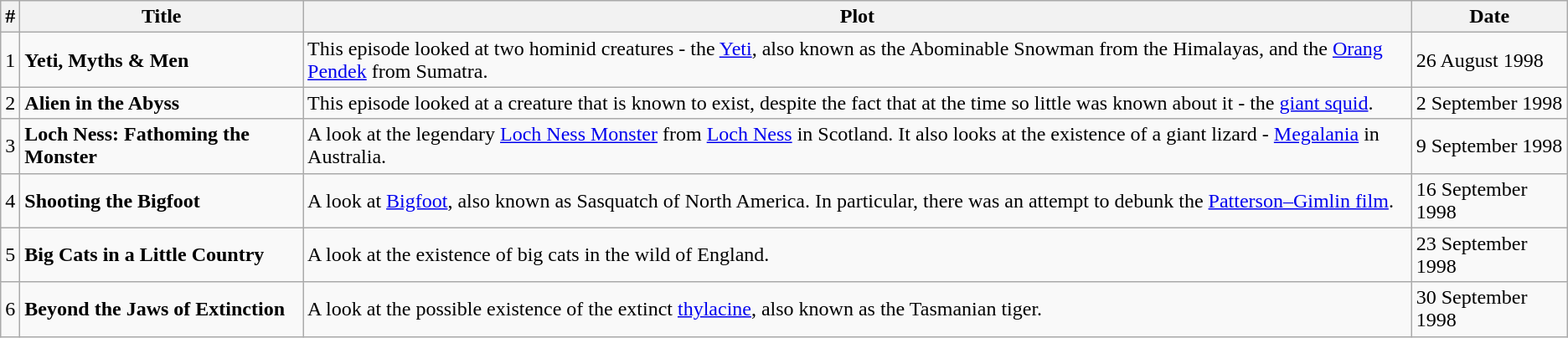<table class="wikitable">
<tr>
<th>#</th>
<th>Title</th>
<th>Plot</th>
<th>Date</th>
</tr>
<tr>
<td>1</td>
<td><strong>Yeti, Myths & Men</strong></td>
<td>This episode looked at two hominid creatures - the <a href='#'>Yeti</a>, also known as the Abominable Snowman from the Himalayas, and the <a href='#'>Orang Pendek</a> from Sumatra.</td>
<td>26 August 1998</td>
</tr>
<tr>
<td>2</td>
<td><strong>Alien in the Abyss</strong></td>
<td>This episode looked at a creature that is known to exist, despite the fact that at the time so little was known about it - the <a href='#'>giant squid</a>.</td>
<td>2 September 1998</td>
</tr>
<tr>
<td>3</td>
<td><strong>Loch Ness: Fathoming the Monster</strong></td>
<td>A look at the legendary <a href='#'>Loch Ness Monster</a> from <a href='#'>Loch Ness</a> in Scotland. It also looks at the existence of a giant lizard - <a href='#'>Megalania</a> in Australia.</td>
<td>9 September 1998</td>
</tr>
<tr>
<td>4</td>
<td><strong>Shooting the Bigfoot</strong></td>
<td>A look at <a href='#'>Bigfoot</a>, also known as Sasquatch of North America. In particular, there was an attempt to debunk the <a href='#'>Patterson–Gimlin film</a>.</td>
<td>16 September 1998</td>
</tr>
<tr>
<td>5</td>
<td><strong>Big Cats in a Little Country</strong></td>
<td>A look at the existence of big cats in the wild of England.</td>
<td>23 September 1998</td>
</tr>
<tr>
<td>6</td>
<td><strong>Beyond the Jaws of Extinction</strong></td>
<td>A look at the possible existence of the extinct <a href='#'>thylacine</a>, also known as the Tasmanian tiger.</td>
<td>30 September 1998</td>
</tr>
</table>
